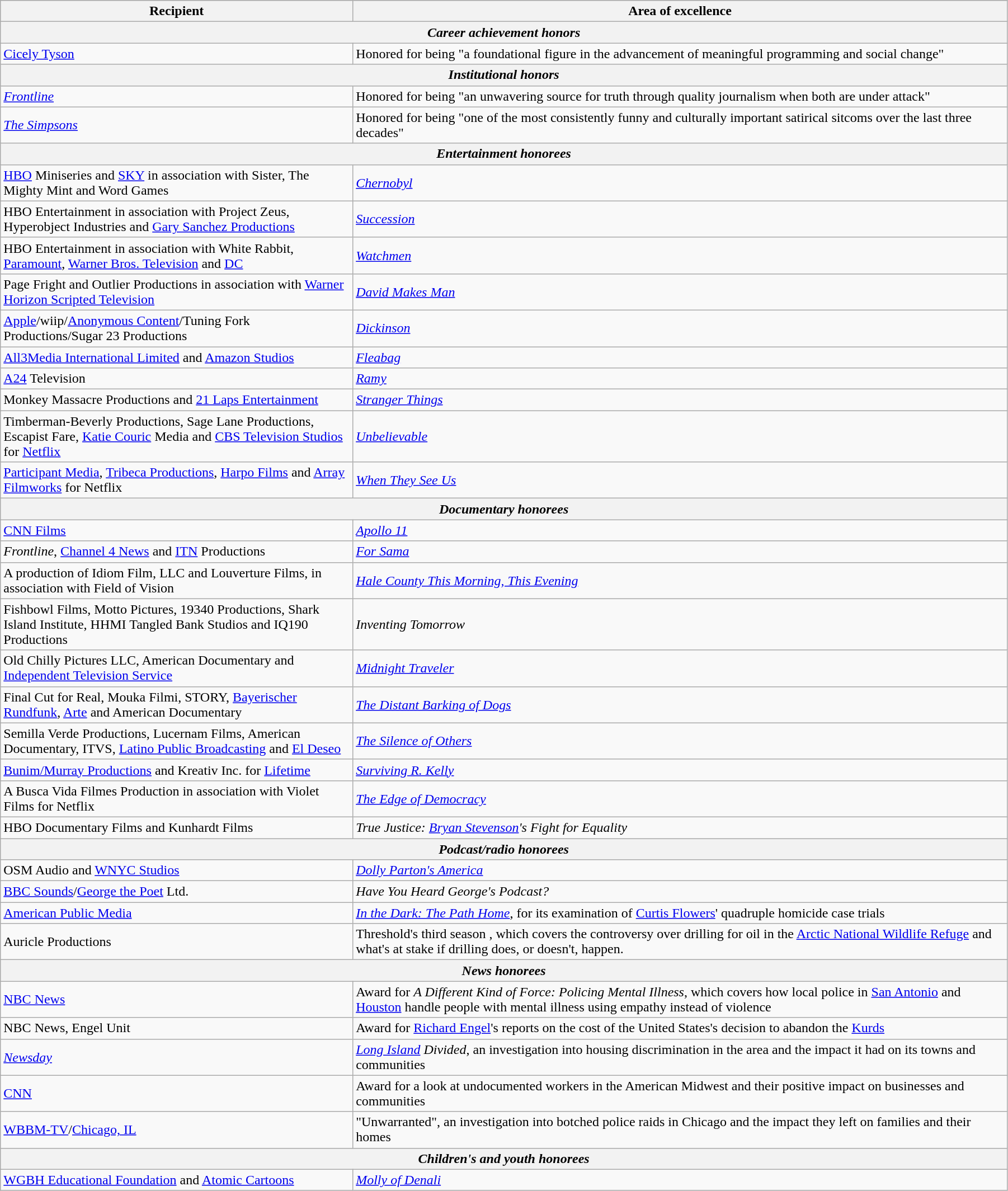<table class="wikitable" style="width:95%">
<tr style="background:#ccc;">
<th style="width:35%;">Recipient</th>
<th style="width:65%;">Area of excellence</th>
</tr>
<tr>
<th colspan="2"><em>Career achievement honors</em></th>
</tr>
<tr>
<td><a href='#'>Cicely Tyson</a></td>
<td>Honored for being "a foundational figure in the advancement of meaningful programming and social change"</td>
</tr>
<tr>
<th colspan="2"><em>Institutional honors</em></th>
</tr>
<tr>
<td><em><a href='#'>Frontline</a></em></td>
<td>Honored for being "an unwavering source for truth through quality journalism when both are under attack"</td>
</tr>
<tr>
<td><em><a href='#'>The Simpsons</a></em></td>
<td>Honored for being "one of the most consistently funny and culturally important satirical sitcoms over the last three decades"</td>
</tr>
<tr>
<th colspan="2"><em>Entertainment honorees</em></th>
</tr>
<tr>
<td><a href='#'>HBO</a> Miniseries and <a href='#'>SKY</a> in association with Sister, The Mighty Mint and Word Games</td>
<td><em><a href='#'>Chernobyl</a></em></td>
</tr>
<tr>
<td>HBO Entertainment in association with Project Zeus, Hyperobject Industries and <a href='#'>Gary Sanchez Productions</a></td>
<td><em><a href='#'>Succession</a></em></td>
</tr>
<tr>
<td>HBO Entertainment in association with White Rabbit, <a href='#'>Paramount</a>, <a href='#'>Warner Bros. Television</a> and <a href='#'>DC</a></td>
<td><em><a href='#'>Watchmen</a></em></td>
</tr>
<tr>
<td>Page Fright and Outlier Productions in association with <a href='#'>Warner Horizon Scripted Television</a></td>
<td><em><a href='#'>David Makes Man</a></em></td>
</tr>
<tr>
<td><a href='#'>Apple</a>/wiip/<a href='#'>Anonymous Content</a>/Tuning Fork Productions/Sugar 23 Productions</td>
<td><em><a href='#'>Dickinson</a></em></td>
</tr>
<tr>
<td><a href='#'>All3Media International Limited</a> and <a href='#'>Amazon Studios</a></td>
<td><em><a href='#'>Fleabag</a></em></td>
</tr>
<tr>
<td><a href='#'>A24</a> Television</td>
<td><em><a href='#'>Ramy</a></em></td>
</tr>
<tr>
<td>Monkey Massacre Productions and <a href='#'>21 Laps Entertainment</a></td>
<td><em><a href='#'>Stranger Things</a></em></td>
</tr>
<tr>
<td>Timberman-Beverly Productions, Sage Lane Productions, Escapist Fare, <a href='#'>Katie Couric</a> Media and <a href='#'>CBS Television Studios</a> for <a href='#'>Netflix</a></td>
<td><em><a href='#'>Unbelievable</a></em></td>
</tr>
<tr>
<td><a href='#'>Participant Media</a>, <a href='#'>Tribeca Productions</a>, <a href='#'>Harpo Films</a> and <a href='#'>Array Filmworks</a> for Netflix</td>
<td><em><a href='#'>When They See Us</a></em></td>
</tr>
<tr>
<th colspan="2"><em>Documentary honorees</em></th>
</tr>
<tr>
<td><a href='#'>CNN Films</a></td>
<td><em><a href='#'>Apollo 11</a></em></td>
</tr>
<tr>
<td><em>Frontline</em>, <a href='#'>Channel 4 News</a> and <a href='#'>ITN</a> Productions</td>
<td><em><a href='#'>For Sama</a></em></td>
</tr>
<tr>
<td>A production of Idiom Film, LLC and Louverture Films, in association with Field of Vision<br></td>
<td><em><a href='#'>Hale County This Morning, This Evening</a></em></td>
</tr>
<tr>
<td>Fishbowl Films, Motto Pictures, 19340 Productions, Shark Island Institute, HHMI Tangled Bank Studios and IQ190 Productions<br></td>
<td><em>Inventing Tomorrow</em></td>
</tr>
<tr>
<td>Old Chilly Pictures LLC, American Documentary and <a href='#'>Independent Television Service</a><br></td>
<td><em><a href='#'>Midnight Traveler</a></em></td>
</tr>
<tr>
<td>Final Cut for Real, Mouka Filmi, STORY, <a href='#'>Bayerischer Rundfunk</a>, <a href='#'>Arte</a> and American Documentary<br></td>
<td><em><a href='#'>The Distant Barking of Dogs</a></em></td>
</tr>
<tr>
<td>Semilla Verde Productions, Lucernam Films, American Documentary, ITVS, <a href='#'>Latino Public Broadcasting</a> and <a href='#'>El Deseo</a><br></td>
<td><em><a href='#'>The Silence of Others</a></em></td>
</tr>
<tr>
<td><a href='#'>Bunim/Murray Productions</a> and Kreativ Inc. for <a href='#'>Lifetime</a></td>
<td><em><a href='#'>Surviving R. Kelly</a></em></td>
</tr>
<tr>
<td>A Busca Vida Filmes Production in association with Violet Films for Netflix</td>
<td><em><a href='#'>The Edge of Democracy</a></em></td>
</tr>
<tr>
<td>HBO Documentary Films and Kunhardt Films</td>
<td><em>True Justice: <a href='#'>Bryan Stevenson</a>'s Fight for Equality</em></td>
</tr>
<tr>
<th colspan="2"><em>Podcast/radio honorees</em></th>
</tr>
<tr>
<td>OSM Audio and <a href='#'>WNYC Studios</a></td>
<td><em><a href='#'>Dolly Parton's America</a></em></td>
</tr>
<tr>
<td><a href='#'>BBC Sounds</a>/<a href='#'>George the Poet</a> Ltd.</td>
<td><em>Have You Heard George's Podcast?</em></td>
</tr>
<tr>
<td><a href='#'>American Public Media</a></td>
<td><em><a href='#'>In the Dark: The Path Home</a></em>, for its examination of <a href='#'>Curtis Flowers</a>' quadruple homicide case trials</td>
</tr>
<tr>
<td>Auricle Productions</td>
<td>Threshold's third season <em></em>, which covers the controversy over drilling for oil in the <a href='#'>Arctic National Wildlife Refuge</a> and what's at stake if drilling does, or doesn't, happen.</td>
</tr>
<tr>
<th colspan="2"><em>News honorees</em></th>
</tr>
<tr>
<td><a href='#'>NBC News</a></td>
<td>Award for <em>A Different Kind of Force: Policing Mental Illness</em>, which covers how local police in <a href='#'>San Antonio</a> and <a href='#'>Houston</a> handle people with mental illness using empathy instead of violence</td>
</tr>
<tr>
<td>NBC News, Engel Unit</td>
<td>Award for <a href='#'>Richard Engel</a>'s reports on the cost of the United States's decision to abandon the <a href='#'>Kurds</a></td>
</tr>
<tr>
<td><em><a href='#'>Newsday</a></em></td>
<td><em><a href='#'>Long Island</a> Divided</em>, an investigation into housing discrimination in the area and the impact it had on its towns and communities</td>
</tr>
<tr>
<td><a href='#'>CNN</a></td>
<td>Award for a look at undocumented workers in the American Midwest and their positive impact on businesses and communities</td>
</tr>
<tr>
<td><a href='#'>WBBM-TV</a>/<a href='#'>Chicago, IL</a></td>
<td>"Unwarranted", an investigation into botched police raids in Chicago and the impact they left on families and their homes</td>
</tr>
<tr>
<th colspan="2"><em>Children's and youth honorees</em></th>
</tr>
<tr>
<td><a href='#'>WGBH Educational Foundation</a> and <a href='#'>Atomic Cartoons</a></td>
<td><em><a href='#'>Molly of Denali</a></em></td>
</tr>
</table>
